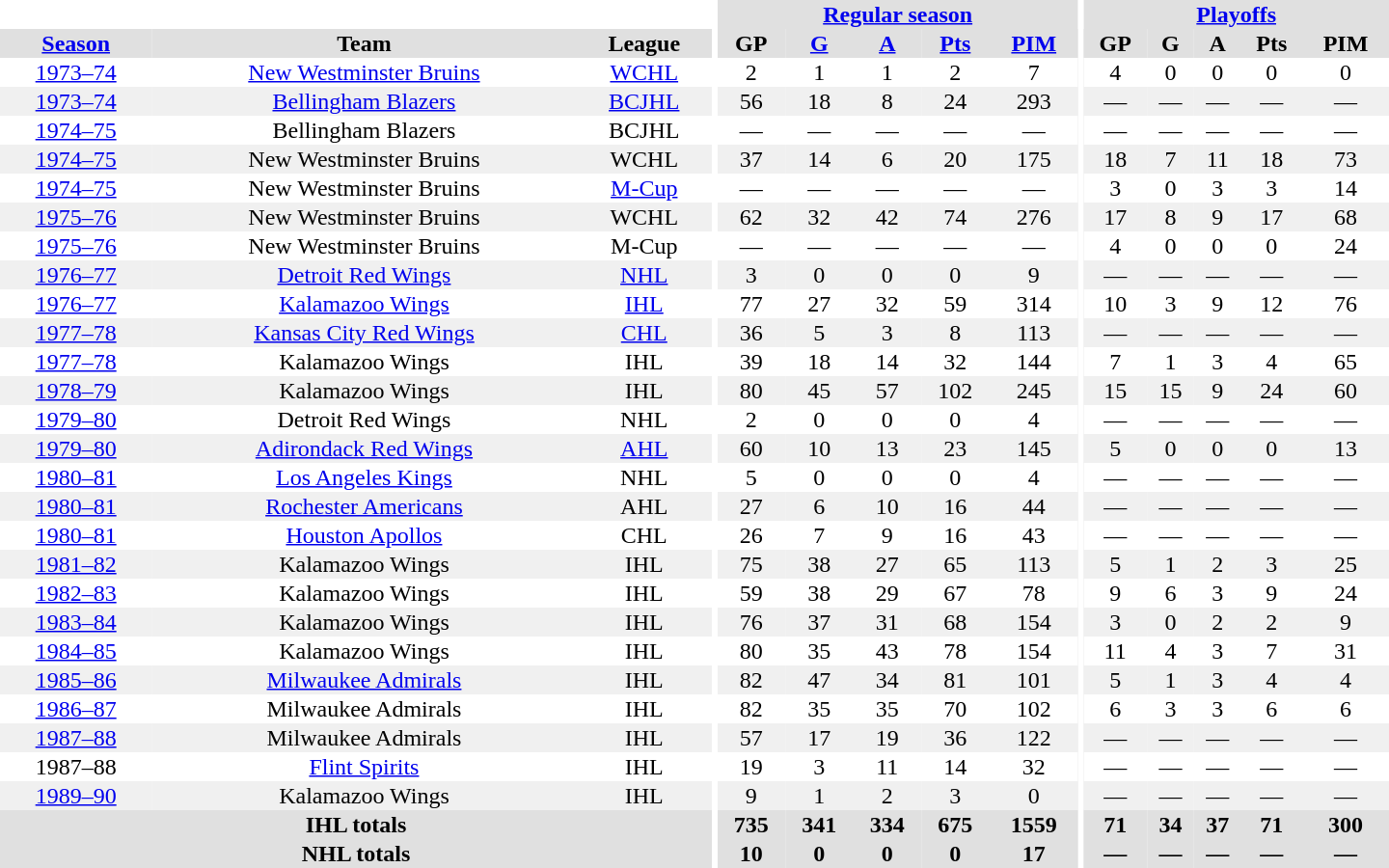<table border="0" cellpadding="1" cellspacing="0" style="text-align:center; width:60em">
<tr bgcolor="#e0e0e0">
<th colspan="3" bgcolor="#ffffff"></th>
<th rowspan="100" bgcolor="#ffffff"></th>
<th colspan="5"><a href='#'>Regular season</a></th>
<th rowspan="100" bgcolor="#ffffff"></th>
<th colspan="5"><a href='#'>Playoffs</a></th>
</tr>
<tr bgcolor="#e0e0e0">
<th><a href='#'>Season</a></th>
<th>Team</th>
<th>League</th>
<th>GP</th>
<th><a href='#'>G</a></th>
<th><a href='#'>A</a></th>
<th><a href='#'>Pts</a></th>
<th><a href='#'>PIM</a></th>
<th>GP</th>
<th>G</th>
<th>A</th>
<th>Pts</th>
<th>PIM</th>
</tr>
<tr>
<td><a href='#'>1973–74</a></td>
<td><a href='#'>New Westminster Bruins</a></td>
<td><a href='#'>WCHL</a></td>
<td>2</td>
<td>1</td>
<td>1</td>
<td>2</td>
<td>7</td>
<td>4</td>
<td>0</td>
<td>0</td>
<td>0</td>
<td>0</td>
</tr>
<tr bgcolor="#f0f0f0">
<td><a href='#'>1973–74</a></td>
<td><a href='#'>Bellingham Blazers</a></td>
<td><a href='#'>BCJHL</a></td>
<td>56</td>
<td>18</td>
<td>8</td>
<td>24</td>
<td>293</td>
<td>—</td>
<td>—</td>
<td>—</td>
<td>—</td>
<td>—</td>
</tr>
<tr>
<td><a href='#'>1974–75</a></td>
<td>Bellingham Blazers</td>
<td>BCJHL</td>
<td>—</td>
<td>—</td>
<td>—</td>
<td>—</td>
<td>—</td>
<td>—</td>
<td>—</td>
<td>—</td>
<td>—</td>
<td>—</td>
</tr>
<tr bgcolor="#f0f0f0">
<td><a href='#'>1974–75</a></td>
<td>New Westminster Bruins</td>
<td>WCHL</td>
<td>37</td>
<td>14</td>
<td>6</td>
<td>20</td>
<td>175</td>
<td>18</td>
<td>7</td>
<td>11</td>
<td>18</td>
<td>73</td>
</tr>
<tr>
<td><a href='#'>1974–75</a></td>
<td>New Westminster Bruins</td>
<td><a href='#'>M-Cup</a></td>
<td>—</td>
<td>—</td>
<td>—</td>
<td>—</td>
<td>—</td>
<td>3</td>
<td>0</td>
<td>3</td>
<td>3</td>
<td>14</td>
</tr>
<tr bgcolor="#f0f0f0">
<td><a href='#'>1975–76</a></td>
<td>New Westminster Bruins</td>
<td>WCHL</td>
<td>62</td>
<td>32</td>
<td>42</td>
<td>74</td>
<td>276</td>
<td>17</td>
<td>8</td>
<td>9</td>
<td>17</td>
<td>68</td>
</tr>
<tr>
<td><a href='#'>1975–76</a></td>
<td>New Westminster Bruins</td>
<td>M-Cup</td>
<td>—</td>
<td>—</td>
<td>—</td>
<td>—</td>
<td>—</td>
<td>4</td>
<td>0</td>
<td>0</td>
<td>0</td>
<td>24</td>
</tr>
<tr bgcolor="#f0f0f0">
<td><a href='#'>1976–77</a></td>
<td><a href='#'>Detroit Red Wings</a></td>
<td><a href='#'>NHL</a></td>
<td>3</td>
<td>0</td>
<td>0</td>
<td>0</td>
<td>9</td>
<td>—</td>
<td>—</td>
<td>—</td>
<td>—</td>
<td>—</td>
</tr>
<tr>
<td><a href='#'>1976–77</a></td>
<td><a href='#'>Kalamazoo Wings</a></td>
<td><a href='#'>IHL</a></td>
<td>77</td>
<td>27</td>
<td>32</td>
<td>59</td>
<td>314</td>
<td>10</td>
<td>3</td>
<td>9</td>
<td>12</td>
<td>76</td>
</tr>
<tr bgcolor="#f0f0f0">
<td><a href='#'>1977–78</a></td>
<td><a href='#'>Kansas City Red Wings</a></td>
<td><a href='#'>CHL</a></td>
<td>36</td>
<td>5</td>
<td>3</td>
<td>8</td>
<td>113</td>
<td>—</td>
<td>—</td>
<td>—</td>
<td>—</td>
<td>—</td>
</tr>
<tr>
<td><a href='#'>1977–78</a></td>
<td>Kalamazoo Wings</td>
<td>IHL</td>
<td>39</td>
<td>18</td>
<td>14</td>
<td>32</td>
<td>144</td>
<td>7</td>
<td>1</td>
<td>3</td>
<td>4</td>
<td>65</td>
</tr>
<tr bgcolor="#f0f0f0">
<td><a href='#'>1978–79</a></td>
<td>Kalamazoo Wings</td>
<td>IHL</td>
<td>80</td>
<td>45</td>
<td>57</td>
<td>102</td>
<td>245</td>
<td>15</td>
<td>15</td>
<td>9</td>
<td>24</td>
<td>60</td>
</tr>
<tr>
<td><a href='#'>1979–80</a></td>
<td>Detroit Red Wings</td>
<td>NHL</td>
<td>2</td>
<td>0</td>
<td>0</td>
<td>0</td>
<td>4</td>
<td>—</td>
<td>—</td>
<td>—</td>
<td>—</td>
<td>—</td>
</tr>
<tr bgcolor="#f0f0f0">
<td><a href='#'>1979–80</a></td>
<td><a href='#'>Adirondack Red Wings</a></td>
<td><a href='#'>AHL</a></td>
<td>60</td>
<td>10</td>
<td>13</td>
<td>23</td>
<td>145</td>
<td>5</td>
<td>0</td>
<td>0</td>
<td>0</td>
<td>13</td>
</tr>
<tr>
<td><a href='#'>1980–81</a></td>
<td><a href='#'>Los Angeles Kings</a></td>
<td>NHL</td>
<td>5</td>
<td>0</td>
<td>0</td>
<td>0</td>
<td>4</td>
<td>—</td>
<td>—</td>
<td>—</td>
<td>—</td>
<td>—</td>
</tr>
<tr bgcolor="#f0f0f0">
<td><a href='#'>1980–81</a></td>
<td><a href='#'>Rochester Americans</a></td>
<td>AHL</td>
<td>27</td>
<td>6</td>
<td>10</td>
<td>16</td>
<td>44</td>
<td>—</td>
<td>—</td>
<td>—</td>
<td>—</td>
<td>—</td>
</tr>
<tr>
<td><a href='#'>1980–81</a></td>
<td><a href='#'>Houston Apollos</a></td>
<td>CHL</td>
<td>26</td>
<td>7</td>
<td>9</td>
<td>16</td>
<td>43</td>
<td>—</td>
<td>—</td>
<td>—</td>
<td>—</td>
<td>—</td>
</tr>
<tr bgcolor="#f0f0f0">
<td><a href='#'>1981–82</a></td>
<td>Kalamazoo Wings</td>
<td>IHL</td>
<td>75</td>
<td>38</td>
<td>27</td>
<td>65</td>
<td>113</td>
<td>5</td>
<td>1</td>
<td>2</td>
<td>3</td>
<td>25</td>
</tr>
<tr>
<td><a href='#'>1982–83</a></td>
<td>Kalamazoo Wings</td>
<td>IHL</td>
<td>59</td>
<td>38</td>
<td>29</td>
<td>67</td>
<td>78</td>
<td>9</td>
<td>6</td>
<td>3</td>
<td>9</td>
<td>24</td>
</tr>
<tr bgcolor="#f0f0f0">
<td><a href='#'>1983–84</a></td>
<td>Kalamazoo Wings</td>
<td>IHL</td>
<td>76</td>
<td>37</td>
<td>31</td>
<td>68</td>
<td>154</td>
<td>3</td>
<td>0</td>
<td>2</td>
<td>2</td>
<td>9</td>
</tr>
<tr>
<td><a href='#'>1984–85</a></td>
<td>Kalamazoo Wings</td>
<td>IHL</td>
<td>80</td>
<td>35</td>
<td>43</td>
<td>78</td>
<td>154</td>
<td>11</td>
<td>4</td>
<td>3</td>
<td>7</td>
<td>31</td>
</tr>
<tr bgcolor="#f0f0f0">
<td><a href='#'>1985–86</a></td>
<td><a href='#'>Milwaukee Admirals</a></td>
<td>IHL</td>
<td>82</td>
<td>47</td>
<td>34</td>
<td>81</td>
<td>101</td>
<td>5</td>
<td>1</td>
<td>3</td>
<td>4</td>
<td>4</td>
</tr>
<tr>
<td><a href='#'>1986–87</a></td>
<td>Milwaukee Admirals</td>
<td>IHL</td>
<td>82</td>
<td>35</td>
<td>35</td>
<td>70</td>
<td>102</td>
<td>6</td>
<td>3</td>
<td>3</td>
<td>6</td>
<td>6</td>
</tr>
<tr bgcolor="#f0f0f0">
<td><a href='#'>1987–88</a></td>
<td>Milwaukee Admirals</td>
<td>IHL</td>
<td>57</td>
<td>17</td>
<td>19</td>
<td>36</td>
<td>122</td>
<td>—</td>
<td>—</td>
<td>—</td>
<td>—</td>
<td>—</td>
</tr>
<tr>
<td>1987–88</td>
<td><a href='#'>Flint Spirits</a></td>
<td>IHL</td>
<td>19</td>
<td>3</td>
<td>11</td>
<td>14</td>
<td>32</td>
<td>—</td>
<td>—</td>
<td>—</td>
<td>—</td>
<td>—</td>
</tr>
<tr bgcolor="#f0f0f0">
<td><a href='#'>1989–90</a></td>
<td>Kalamazoo Wings</td>
<td>IHL</td>
<td>9</td>
<td>1</td>
<td>2</td>
<td>3</td>
<td>0</td>
<td>—</td>
<td>—</td>
<td>—</td>
<td>—</td>
<td>—</td>
</tr>
<tr bgcolor="#e0e0e0">
<th colspan="3">IHL totals</th>
<th>735</th>
<th>341</th>
<th>334</th>
<th>675</th>
<th>1559</th>
<th>71</th>
<th>34</th>
<th>37</th>
<th>71</th>
<th>300</th>
</tr>
<tr bgcolor="#e0e0e0">
<th colspan="3">NHL totals</th>
<th>10</th>
<th>0</th>
<th>0</th>
<th>0</th>
<th>17</th>
<th>—</th>
<th>—</th>
<th>—</th>
<th>—</th>
<th>—</th>
</tr>
</table>
